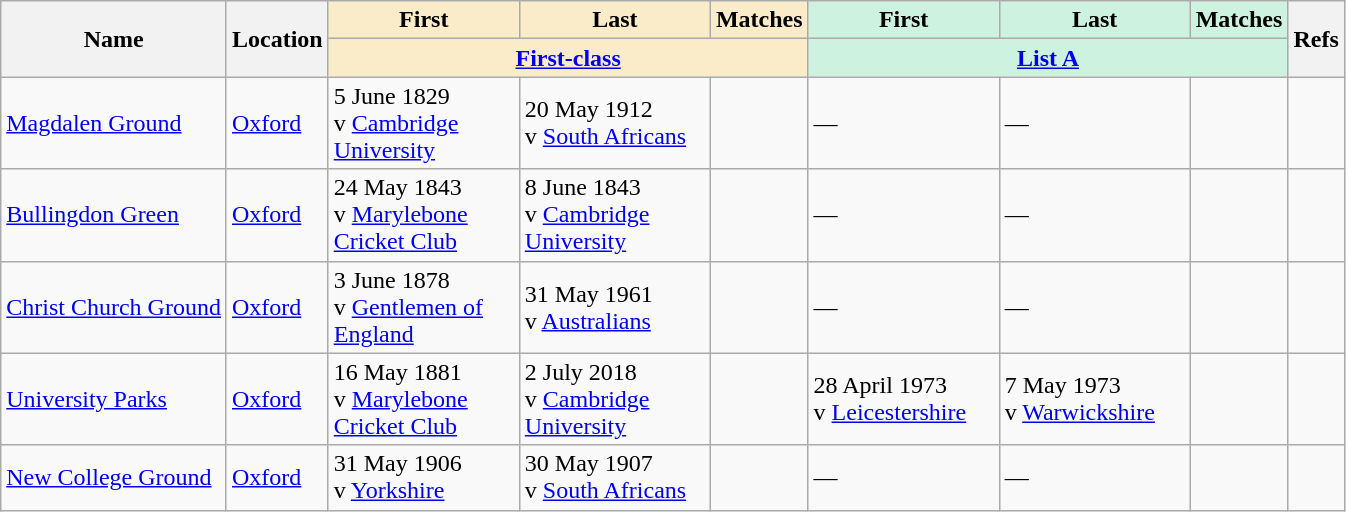<table class="wikitable sortable">
<tr>
<th rowspan="2">Name</th>
<th rowspan="2">Location</th>
<th width="120" class="unsortable" style="background:#faecc8">First</th>
<th width="120" class="unsortable" style="background:#faecc8">Last</th>
<th style="background:#faecc8">Matches</th>
<th width="120" class="unsortable" style="background:#cef2e0">First</th>
<th width="120" class="unsortable" style="background:#cef2e0">Last</th>
<th style="background:#cef2e0">Matches</th>
<th rowspan="2" class="unsortable">Refs</th>
</tr>
<tr class="unsortable">
<th colspan="3" style="background:#faecc8"><a href='#'>First-class</a></th>
<th colspan="3" style="background:#cef2e0"><a href='#'>List A</a></th>
</tr>
<tr>
<td><a href='#'>Magdalen Ground</a></td>
<td><a href='#'>Oxford</a></td>
<td>5 June 1829<br>v <a href='#'>Cambridge University</a></td>
<td>20 May 1912<br>v <a href='#'>South Africans</a></td>
<td></td>
<td>—</td>
<td>—</td>
<td></td>
<td></td>
</tr>
<tr>
<td><a href='#'>Bullingdon Green</a></td>
<td><a href='#'>Oxford</a></td>
<td>24 May 1843<br>v <a href='#'>Marylebone Cricket Club</a></td>
<td>8 June 1843<br>v <a href='#'>Cambridge University</a></td>
<td></td>
<td>—</td>
<td>—</td>
<td></td>
<td></td>
</tr>
<tr>
<td><a href='#'>Christ Church Ground</a><br></td>
<td><a href='#'>Oxford</a></td>
<td>3 June 1878<br>v <a href='#'>Gentlemen of England</a></td>
<td>31 May 1961<br>v <a href='#'>Australians</a></td>
<td></td>
<td>—</td>
<td>—</td>
<td></td>
<td></td>
</tr>
<tr>
<td><a href='#'>University Parks</a><br></td>
<td><a href='#'>Oxford</a></td>
<td>16 May 1881<br>v <a href='#'>Marylebone Cricket Club</a></td>
<td>2 July 2018<br>v <a href='#'>Cambridge University</a></td>
<td></td>
<td>28 April 1973<br>v <a href='#'>Leicestershire</a></td>
<td>7 May 1973<br>v <a href='#'>Warwickshire</a></td>
<td></td>
<td></td>
</tr>
<tr>
<td><a href='#'>New College Ground</a><br></td>
<td><a href='#'>Oxford</a></td>
<td>31 May 1906<br>v <a href='#'>Yorkshire</a></td>
<td>30 May 1907<br>v <a href='#'>South Africans</a></td>
<td></td>
<td>—</td>
<td>—</td>
<td></td>
<td></td>
</tr>
</table>
